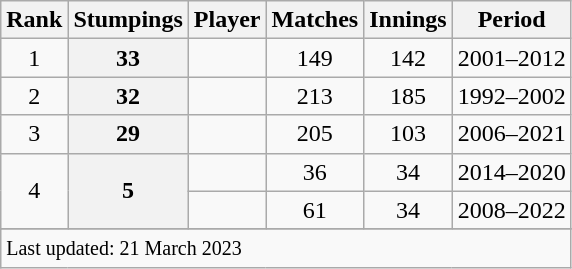<table class="wikitable plainrowheaders sortable">
<tr>
<th scope=col>Rank</th>
<th scope=col>Stumpings</th>
<th scope=col>Player</th>
<th scope=col>Matches</th>
<th scope=col>Innings</th>
<th scope=col>Period</th>
</tr>
<tr>
<td style="text-align:center">1</td>
<th scope=row style=text-align:center;>33</th>
<td></td>
<td style="text-align:center">149</td>
<td style="text-align:center">142</td>
<td>2001–2012</td>
</tr>
<tr>
<td style="text-align:center">2</td>
<th scope=row style=text-align:center;>32</th>
<td></td>
<td style="text-align:center">213</td>
<td style="text-align:center">185</td>
<td>1992–2002</td>
</tr>
<tr>
<td style="text-align:center">3</td>
<th scope=row style=text-align:center;>29</th>
<td></td>
<td style="text-align:center">205</td>
<td style="text-align:center">103</td>
<td>2006–2021</td>
</tr>
<tr>
<td style="text-align:center" rowspan=2>4</td>
<th scope=row style=text-align:center; rowspan=2>5</th>
<td></td>
<td style="text-align:center">36</td>
<td style="text-align:center">34</td>
<td>2014–2020</td>
</tr>
<tr>
<td></td>
<td style="text-align:center">61</td>
<td style="text-align:center">34</td>
<td>2008–2022</td>
</tr>
<tr>
</tr>
<tr class=sortbottom>
<td colspan=6><small>Last updated: 21 March 2023</small></td>
</tr>
</table>
